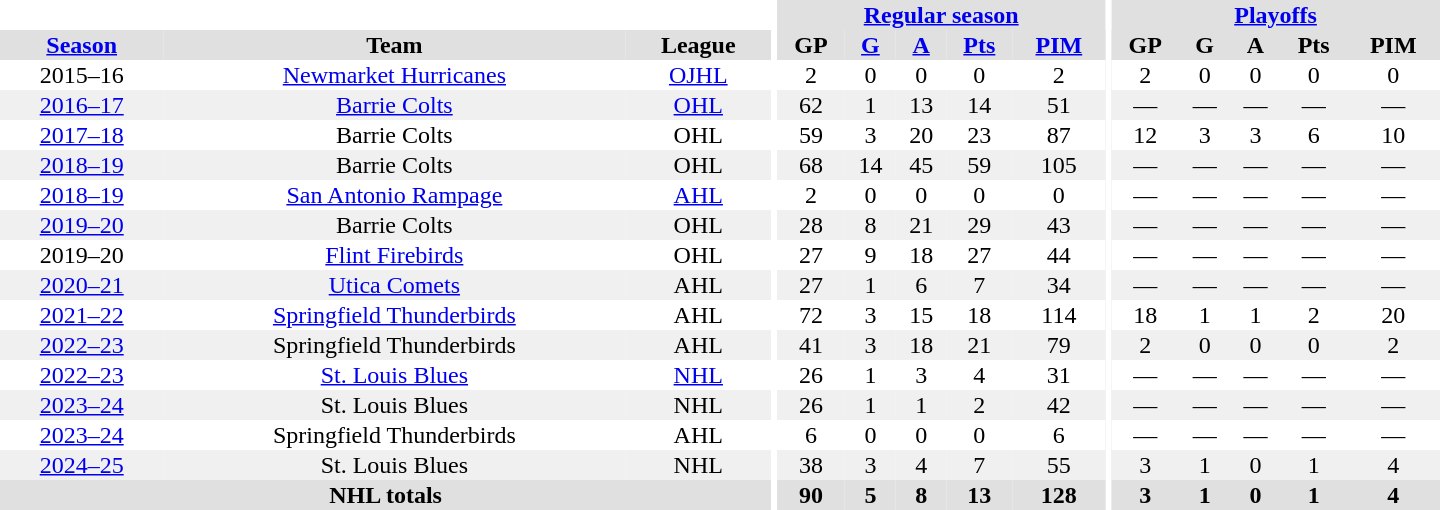<table border="0" cellpadding="1" cellspacing="0" style="text-align:center; width:60em">
<tr bgcolor="#e0e0e0">
<th colspan="3" bgcolor="#ffffff"></th>
<th rowspan="99" bgcolor="#ffffff"></th>
<th colspan="5"><a href='#'>Regular season</a></th>
<th rowspan="99" bgcolor="#ffffff"></th>
<th colspan="5"><a href='#'>Playoffs</a></th>
</tr>
<tr bgcolor="#e0e0e0">
<th><a href='#'>Season</a></th>
<th>Team</th>
<th>League</th>
<th>GP</th>
<th><a href='#'>G</a></th>
<th><a href='#'>A</a></th>
<th><a href='#'>Pts</a></th>
<th><a href='#'>PIM</a></th>
<th>GP</th>
<th>G</th>
<th>A</th>
<th>Pts</th>
<th>PIM</th>
</tr>
<tr>
<td>2015–16</td>
<td><a href='#'>Newmarket Hurricanes</a></td>
<td><a href='#'>OJHL</a></td>
<td>2</td>
<td>0</td>
<td>0</td>
<td>0</td>
<td>2</td>
<td>2</td>
<td>0</td>
<td>0</td>
<td>0</td>
<td>0</td>
</tr>
<tr bgcolor="#f0f0f0">
<td><a href='#'>2016–17</a></td>
<td><a href='#'>Barrie Colts</a></td>
<td><a href='#'>OHL</a></td>
<td>62</td>
<td>1</td>
<td>13</td>
<td>14</td>
<td>51</td>
<td>—</td>
<td>—</td>
<td>—</td>
<td>—</td>
<td>—</td>
</tr>
<tr>
<td><a href='#'>2017–18</a></td>
<td>Barrie Colts</td>
<td>OHL</td>
<td>59</td>
<td>3</td>
<td>20</td>
<td>23</td>
<td>87</td>
<td>12</td>
<td>3</td>
<td>3</td>
<td>6</td>
<td>10</td>
</tr>
<tr bgcolor="#f0f0f0">
<td><a href='#'>2018–19</a></td>
<td>Barrie Colts</td>
<td>OHL</td>
<td>68</td>
<td>14</td>
<td>45</td>
<td>59</td>
<td>105</td>
<td>—</td>
<td>—</td>
<td>—</td>
<td>—</td>
<td>—</td>
</tr>
<tr>
<td><a href='#'>2018–19</a></td>
<td><a href='#'>San Antonio Rampage</a></td>
<td><a href='#'>AHL</a></td>
<td>2</td>
<td>0</td>
<td>0</td>
<td>0</td>
<td>0</td>
<td>—</td>
<td>—</td>
<td>—</td>
<td>—</td>
<td>—</td>
</tr>
<tr bgcolor="#f0f0f0">
<td><a href='#'>2019–20</a></td>
<td>Barrie Colts</td>
<td>OHL</td>
<td>28</td>
<td>8</td>
<td>21</td>
<td>29</td>
<td>43</td>
<td>—</td>
<td>—</td>
<td>—</td>
<td>—</td>
<td>—</td>
</tr>
<tr>
<td>2019–20</td>
<td><a href='#'>Flint Firebirds</a></td>
<td>OHL</td>
<td>27</td>
<td>9</td>
<td>18</td>
<td>27</td>
<td>44</td>
<td>—</td>
<td>—</td>
<td>—</td>
<td>—</td>
<td>—</td>
</tr>
<tr bgcolor="#f0f0f0">
<td><a href='#'>2020–21</a></td>
<td><a href='#'>Utica Comets</a></td>
<td>AHL</td>
<td>27</td>
<td>1</td>
<td>6</td>
<td>7</td>
<td>34</td>
<td>—</td>
<td>—</td>
<td>—</td>
<td>—</td>
<td>—</td>
</tr>
<tr>
<td><a href='#'>2021–22</a></td>
<td><a href='#'>Springfield Thunderbirds</a></td>
<td>AHL</td>
<td>72</td>
<td>3</td>
<td>15</td>
<td>18</td>
<td>114</td>
<td>18</td>
<td>1</td>
<td>1</td>
<td>2</td>
<td>20</td>
</tr>
<tr bgcolor="#f0f0f0">
<td><a href='#'>2022–23</a></td>
<td>Springfield Thunderbirds</td>
<td>AHL</td>
<td>41</td>
<td>3</td>
<td>18</td>
<td>21</td>
<td>79</td>
<td>2</td>
<td>0</td>
<td>0</td>
<td>0</td>
<td>2</td>
</tr>
<tr>
<td><a href='#'>2022–23</a></td>
<td><a href='#'>St. Louis Blues</a></td>
<td><a href='#'>NHL</a></td>
<td>26</td>
<td>1</td>
<td>3</td>
<td>4</td>
<td>31</td>
<td>—</td>
<td>—</td>
<td>—</td>
<td>—</td>
<td>—</td>
</tr>
<tr bgcolor="#f0f0f0">
<td><a href='#'>2023–24</a></td>
<td>St. Louis Blues</td>
<td>NHL</td>
<td>26</td>
<td>1</td>
<td>1</td>
<td>2</td>
<td>42</td>
<td>—</td>
<td>—</td>
<td>—</td>
<td>—</td>
<td>—</td>
</tr>
<tr>
<td><a href='#'>2023–24</a></td>
<td>Springfield Thunderbirds</td>
<td>AHL</td>
<td>6</td>
<td>0</td>
<td>0</td>
<td>0</td>
<td>6</td>
<td>—</td>
<td>—</td>
<td>—</td>
<td>—</td>
<td>—</td>
</tr>
<tr bgcolor="#f0f0f0">
<td><a href='#'>2024–25</a></td>
<td>St. Louis Blues</td>
<td>NHL</td>
<td>38</td>
<td>3</td>
<td>4</td>
<td>7</td>
<td>55</td>
<td>3</td>
<td>1</td>
<td>0</td>
<td>1</td>
<td>4</td>
</tr>
<tr bgcolor="#e0e0e0">
<th colspan="3">NHL totals</th>
<th>90</th>
<th>5</th>
<th>8</th>
<th>13</th>
<th>128</th>
<th>3</th>
<th>1</th>
<th>0</th>
<th>1</th>
<th>4</th>
</tr>
</table>
